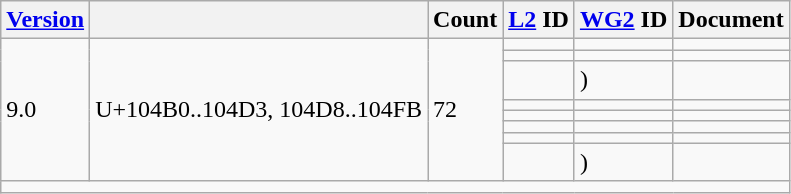<table class="wikitable sticky-header">
<tr>
<th><a href='#'>Version</a></th>
<th></th>
<th>Count</th>
<th><a href='#'>L2</a> ID</th>
<th><a href='#'>WG2</a> ID</th>
<th>Document</th>
</tr>
<tr>
<td rowspan="8">9.0</td>
<td rowspan="8">U+104B0..104D3, 104D8..104FB</td>
<td rowspan="8">72</td>
<td></td>
<td></td>
<td></td>
</tr>
<tr>
<td></td>
<td></td>
<td></td>
</tr>
<tr>
<td></td>
<td> )</td>
<td></td>
</tr>
<tr>
<td></td>
<td></td>
<td></td>
</tr>
<tr>
<td></td>
<td></td>
<td></td>
</tr>
<tr>
<td></td>
<td></td>
<td></td>
</tr>
<tr>
<td></td>
<td></td>
<td></td>
</tr>
<tr>
<td></td>
<td> )</td>
<td></td>
</tr>
<tr class="sortbottom">
<td colspan="6"></td>
</tr>
</table>
